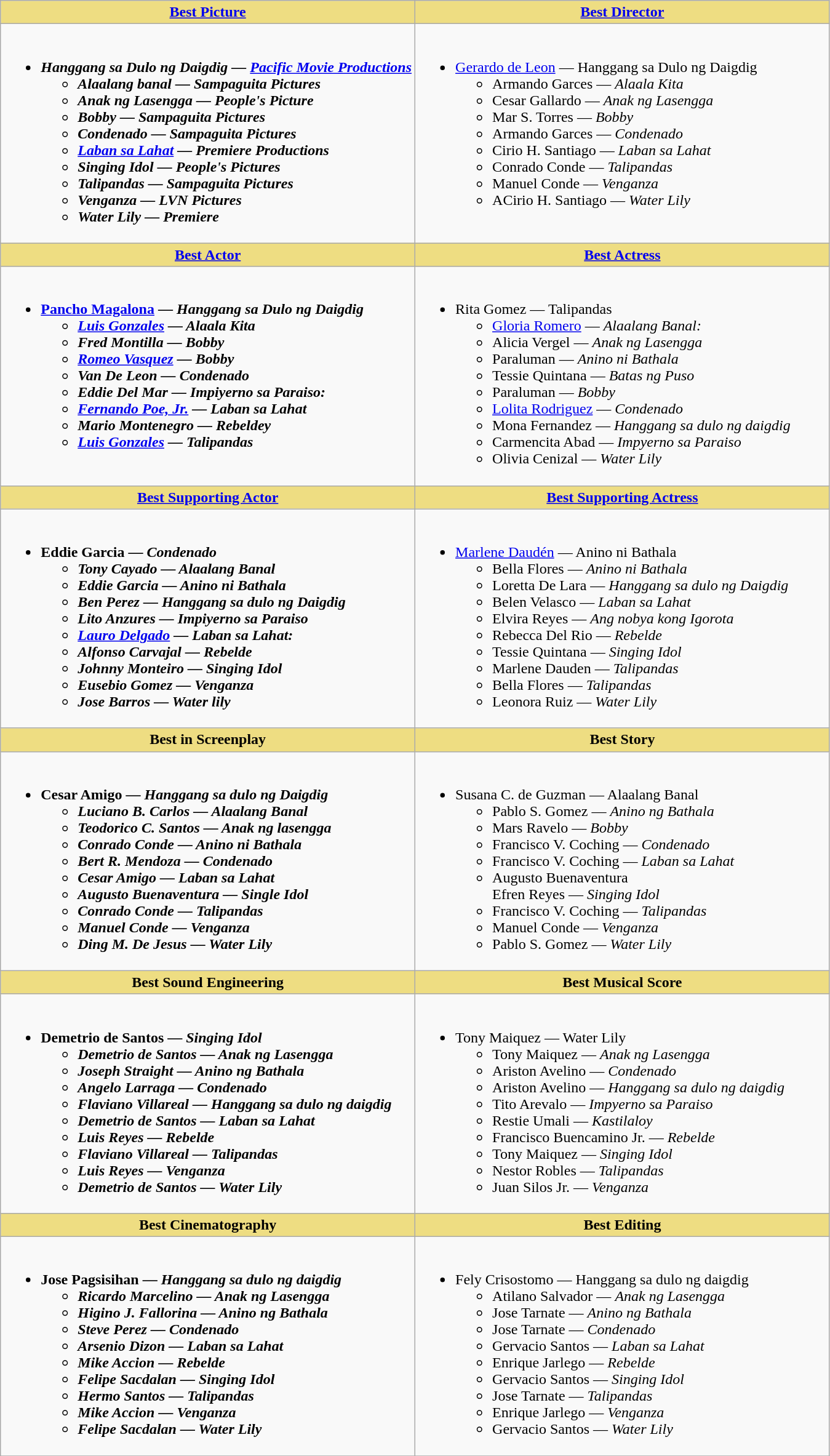<table class=wikitable>
<tr>
<th style="background:#EEDD82; width:50%"><a href='#'>Best Picture</a></th>
<th style="background:#EEDD82; width:50%"><a href='#'>Best Director</a></th>
</tr>
<tr>
<td valign="top"><br><ul><li><strong><em>Hanggang sa Dulo ng Daigdig<em> — <a href='#'>Pacific Movie Productions</a><strong><ul><li>Alaalang banal — </em>Sampaguita Pictures<em></li><li>Anak ng Lasengga — </em>People's Picture<em></li><li>Bobby — </em>Sampaguita Pictures<em></li><li>Condenado — </em>Sampaguita Pictures<em></li><li><a href='#'>Laban sa Lahat</a> — </em>Premiere Productions<em></li><li>Singing Idol — </em>People's Pictures<em></li><li>Talipandas — </em>Sampaguita Pictures<em></li><li>Venganza — </em>LVN Pictures<em></li><li>Water Lily — </em>Premiere<em></li></ul></li></ul></td>
<td valign="top"><br><ul><li></strong><a href='#'>Gerardo de Leon</a> — </em>Hanggang sa Dulo ng Daigdig</em></strong><ul><li>Armando Garces — <em>Alaala Kita</em></li><li>Cesar Gallardo — <em>Anak ng Lasengga</em></li><li>Mar S. Torres — <em>Bobby</em></li><li>Armando Garces — <em>Condenado</em></li><li>Cirio H. Santiago — <em>Laban sa Lahat</em></li><li>Conrado Conde — <em>Talipandas</em></li><li>Manuel Conde — <em>Venganza</em></li><li>ACirio H. Santiago — <em>Water Lily</em></li></ul></li></ul></td>
</tr>
<tr>
<th style="background:#EEDD82; width:50%"><a href='#'>Best Actor</a></th>
<th style="background:#EEDD82; width:50%"><a href='#'>Best Actress</a></th>
</tr>
<tr>
<td valign="top"><br><ul><li><strong><a href='#'>Pancho Magalona</a> — <em>Hanggang sa Dulo ng Daigdig<strong><em><ul><li><a href='#'>Luis Gonzales</a> — </em>Alaala Kita<em></li><li>Fred Montilla — </em>Bobby<em></li><li><a href='#'>Romeo Vasquez</a> — </em>Bobby<em></li><li>Van De Leon — </em>Condenado<em></li><li>Eddie Del Mar — </em>Impiyerno sa Paraiso:<em></li><li><a href='#'>Fernando Poe, Jr.</a> — </em>Laban sa Lahat<em></li><li>Mario Montenegro — </em>Rebeldey<em></li><li><a href='#'>Luis Gonzales</a> — </em>Talipandas<em></li></ul></li></ul></td>
<td valign="top"><br><ul><li></strong>Rita Gomez — </em>Talipandas</em></strong><ul><li><a href='#'>Gloria Romero</a> — <em>Alaalang Banal:</em></li><li>Alicia Vergel — <em>Anak ng Lasengga</em></li><li>Paraluman — <em>Anino ni Bathala</em></li><li>Tessie Quintana — <em>Batas ng Puso</em></li><li>Paraluman — <em>Bobby</em></li><li><a href='#'>Lolita Rodriguez</a> — <em>Condenado</em></li><li>Mona Fernandez — <em>Hanggang sa dulo ng daigdig</em></li><li>Carmencita Abad — <em>Impyerno sa Paraiso</em></li><li>Olivia Cenizal — <em>Water Lily</em></li></ul></li></ul></td>
</tr>
<tr>
<th style="background:#EEDD82; width:50%"><a href='#'>Best Supporting Actor</a></th>
<th style="background:#EEDD82; width:50%"><a href='#'>Best Supporting Actress</a></th>
</tr>
<tr>
<td valign="top"><br><ul><li><strong>Eddie Garcia — <em>Condenado<strong><em><ul><li>Tony Cayado — </em>Alaalang Banal<em></li><li>Eddie Garcia — </em>Anino ni Bathala<em></li><li>Ben Perez — </em>Hanggang sa dulo ng Daigdig<em></li><li>Lito Anzures — </em>Impiyerno sa Paraiso<em></li><li><a href='#'>Lauro Delgado</a> — </em>Laban sa Lahat:<em></li><li>Alfonso Carvajal — </em>Rebelde<em></li><li>Johnny Monteiro — </em>Singing Idol<em></li><li>Eusebio Gomez — </em>Venganza<em></li><li>Jose Barros — </em>Water lily<em></li></ul></li></ul></td>
<td valign="top"><br><ul><li></strong><a href='#'>Marlene Daudén</a> — </em>Anino ni Bathala</em></strong><ul><li>Bella Flores — <em>Anino ni Bathala</em></li><li>Loretta De Lara — <em>Hanggang sa dulo ng Daigdig</em></li><li>Belen Velasco — <em>Laban sa Lahat</em></li><li>Elvira Reyes — <em>Ang nobya kong Igorota</em></li><li>Rebecca Del Rio — <em>Rebelde</em></li><li>Tessie Quintana — <em>Singing Idol</em></li><li>Marlene Dauden — <em>Talipandas</em></li><li>Bella Flores — <em>Talipandas</em></li><li>Leonora Ruiz — <em>Water Lily</em></li></ul></li></ul></td>
</tr>
<tr>
<th style="background:#EEDD82; width:50%">Best in Screenplay</th>
<th style="background:#EEDD82; width:50%">Best Story</th>
</tr>
<tr>
<td valign="top"><br><ul><li><strong>Cesar Amigo — <em>Hanggang sa dulo ng Daigdig<strong><em><ul><li>Luciano B. Carlos — </em>Alaalang Banal<em></li><li>Teodorico C. Santos — </em>Anak ng lasengga<em></li><li>Conrado Conde — </em>Anino ni Bathala<em></li><li>Bert R. Mendoza — </em>Condenado<em></li><li>Cesar Amigo — </em>Laban sa Lahat<em></li><li>Augusto Buenaventura — </em>Single Idol<em></li><li>Conrado Conde — </em>Talipandas<em></li><li>Manuel Conde — </em>Venganza<em></li><li>Ding M. De Jesus — </em>Water Lily<em></li></ul></li></ul></td>
<td valign="top"><br><ul><li></strong>Susana C. de Guzman — </em>Alaalang Banal</em></strong><ul><li>Pablo S. Gomez — <em>Anino ng Bathala</em></li><li>Mars Ravelo — <em>Bobby</em></li><li>Francisco V. Coching — <em>Condenado</em></li><li>Francisco V. Coching — <em>Laban sa Lahat</em></li><li>Augusto Buenaventura<br>Efren Reyes — <em>Singing Idol</em></li><li>Francisco V. Coching — <em>Talipandas</em></li><li>Manuel Conde — <em>Venganza</em></li><li>Pablo S. Gomez — <em>Water Lily</em></li></ul></li></ul></td>
</tr>
<tr>
<th style="background:#EEDD82; width:50%">Best Sound Engineering</th>
<th style="background:#EEDD82; width:50%">Best Musical Score</th>
</tr>
<tr>
<td valign="top"><br><ul><li><strong> Demetrio de Santos — <em>Singing Idol<strong><em><ul><li>Demetrio de Santos — </em>Anak ng Lasengga<em></li><li>Joseph Straight — </em>Anino ng Bathala<em></li><li>Angelo Larraga — </em>Condenado<em></li><li>Flaviano Villareal — </em>Hanggang sa dulo ng daigdig<em></li><li>Demetrio de Santos — </em>Laban sa Lahat<em></li><li>Luis Reyes — </em>Rebelde<em></li><li>Flaviano Villareal — </em>Talipandas<em></li><li>Luis Reyes — </em>Venganza<em></li><li>Demetrio de Santos — </em>Water Lily<em></li></ul></li></ul></td>
<td valign="top"><br><ul><li></strong> Tony Maiquez — </em>Water Lily</em></strong><ul><li>Tony Maiquez — <em>Anak ng Lasengga</em></li><li>Ariston Avelino — <em>Condenado</em></li><li>Ariston Avelino — <em>Hanggang sa dulo ng daigdig</em></li><li>Tito Arevalo — <em>Impyerno sa Paraiso</em></li><li>Restie Umali — <em>Kastilaloy</em></li><li>Francisco Buencamino Jr. — <em>Rebelde</em></li><li>Tony Maiquez — <em>Singing Idol</em></li><li>Nestor Robles — <em>Talipandas</em></li><li>Juan Silos Jr. — <em>Venganza</em></li></ul></li></ul></td>
</tr>
<tr>
<th style="background:#EEDD82; width:50%">Best Cinematography</th>
<th style="background:#EEDD82; width:50%">Best Editing</th>
</tr>
<tr>
<td valign="top"><br><ul><li><strong> Jose Pagsisihan — <em>Hanggang sa dulo ng daigdig<strong><em><ul><li>Ricardo Marcelino — </em>Anak ng Lasengga<em></li><li>Higino J. Fallorina — </em>Anino ng Bathala<em></li><li>Steve Perez — </em>Condenado<em></li><li>Arsenio Dizon — </em>Laban sa Lahat<em></li><li>Mike Accion — </em>Rebelde<em></li><li>Felipe Sacdalan — </em>Singing Idol<em></li><li>Hermo Santos — </em>Talipandas<em></li><li>Mike Accion — </em>Venganza<em></li><li>Felipe Sacdalan — </em>Water Lily<em></li></ul></li></ul></td>
<td valign="top"><br><ul><li></strong> Fely Crisostomo — </em>Hanggang sa dulo ng daigdig</em></strong><ul><li>Atilano Salvador — <em>Anak ng Lasengga</em></li><li>Jose Tarnate — <em>Anino ng Bathala</em></li><li>Jose Tarnate — <em>Condenado</em></li><li>Gervacio Santos — <em>Laban sa Lahat</em></li><li>Enrique Jarlego — <em>Rebelde</em></li><li>Gervacio Santos — <em>Singing Idol</em></li><li>Jose Tarnate — <em>Talipandas</em></li><li>Enrique Jarlego — <em>Venganza</em></li><li>Gervacio Santos — <em>Water Lily</em></li></ul></li></ul></td>
</tr>
<tr>
</tr>
</table>
